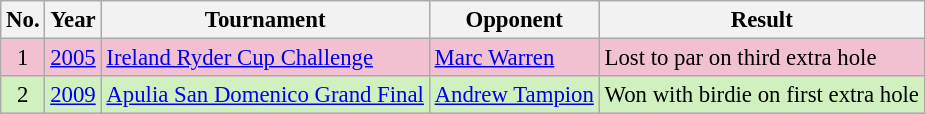<table class="wikitable" style="font-size:95%;">
<tr>
<th>No.</th>
<th>Year</th>
<th>Tournament</th>
<th>Opponent</th>
<th>Result</th>
</tr>
<tr style="background:#F2C1D1;">
<td align=center>1</td>
<td><a href='#'>2005</a></td>
<td><a href='#'>Ireland Ryder Cup Challenge</a></td>
<td> <a href='#'>Marc Warren</a></td>
<td>Lost to par on third extra hole</td>
</tr>
<tr style="background:#D0F0C0;">
<td align=center>2</td>
<td><a href='#'>2009</a></td>
<td><a href='#'>Apulia San Domenico Grand Final</a></td>
<td> <a href='#'>Andrew Tampion</a></td>
<td>Won with birdie on first extra hole</td>
</tr>
</table>
